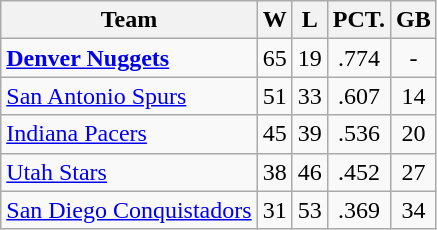<table class="wikitable" style="text-align: center;">
<tr>
<th>Team</th>
<th>W</th>
<th>L</th>
<th>PCT.</th>
<th>GB</th>
</tr>
<tr>
<td align="left"><strong><a href='#'>Denver Nuggets</a></strong></td>
<td>65</td>
<td>19</td>
<td>.774</td>
<td>-</td>
</tr>
<tr>
<td align="left"><a href='#'>San Antonio Spurs</a></td>
<td>51</td>
<td>33</td>
<td>.607</td>
<td>14</td>
</tr>
<tr>
<td align="left"><a href='#'>Indiana Pacers</a></td>
<td>45</td>
<td>39</td>
<td>.536</td>
<td>20</td>
</tr>
<tr>
<td align="left"><a href='#'>Utah Stars</a></td>
<td>38</td>
<td>46</td>
<td>.452</td>
<td>27</td>
</tr>
<tr>
<td align="left"><a href='#'>San Diego Conquistadors</a></td>
<td>31</td>
<td>53</td>
<td>.369</td>
<td>34</td>
</tr>
</table>
